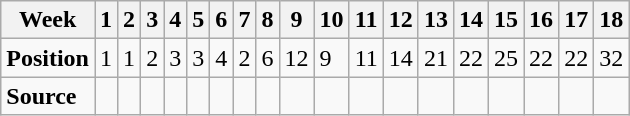<table class="wikitable">
<tr>
<th>Week</th>
<th>1</th>
<th>2</th>
<th>3</th>
<th>4</th>
<th>5</th>
<th>6</th>
<th>7</th>
<th>8</th>
<th>9</th>
<th>10</th>
<th>11</th>
<th>12</th>
<th>13</th>
<th>14</th>
<th>15</th>
<th>16</th>
<th>17</th>
<th>18</th>
</tr>
<tr>
<td><strong>Position</strong></td>
<td>1</td>
<td>1</td>
<td>2</td>
<td>3</td>
<td>3</td>
<td>4</td>
<td>2</td>
<td>6</td>
<td>12</td>
<td>9</td>
<td>11</td>
<td>14</td>
<td>21</td>
<td>22</td>
<td>25</td>
<td>22</td>
<td>22</td>
<td>32</td>
</tr>
<tr>
<td><strong>Source</strong></td>
<td></td>
<td></td>
<td></td>
<td></td>
<td></td>
<td></td>
<td></td>
<td></td>
<td></td>
<td></td>
<td></td>
<td></td>
<td></td>
<td></td>
<td></td>
<td></td>
<td></td>
<td></td>
</tr>
</table>
